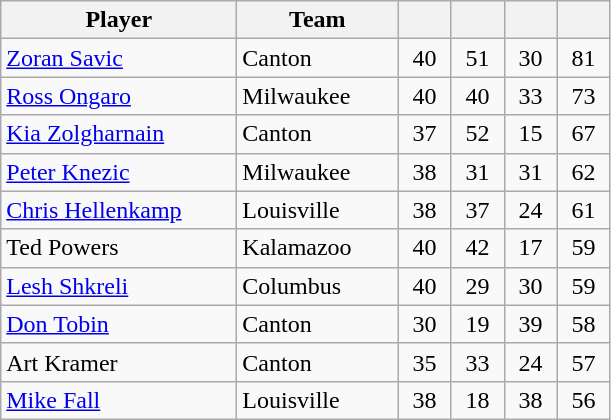<table class="wikitable">
<tr>
<th width=150>Player</th>
<th width=100>Team</th>
<th width=28></th>
<th width=28></th>
<th width=28></th>
<th width=28></th>
</tr>
<tr align=center>
<td align=left><a href='#'>Zoran Savic</a></td>
<td align=left>Canton</td>
<td>40</td>
<td>51</td>
<td>30</td>
<td>81</td>
</tr>
<tr align=center>
<td align=left><a href='#'>Ross Ongaro</a></td>
<td align=left>Milwaukee</td>
<td>40</td>
<td>40</td>
<td>33</td>
<td>73</td>
</tr>
<tr align=center>
<td align=left><a href='#'>Kia Zolgharnain</a></td>
<td align=left>Canton</td>
<td>37</td>
<td>52</td>
<td>15</td>
<td>67</td>
</tr>
<tr align=center>
<td align=left><a href='#'>Peter Knezic</a></td>
<td align=left>Milwaukee</td>
<td>38</td>
<td>31</td>
<td>31</td>
<td>62</td>
</tr>
<tr align=center>
<td align=left><a href='#'>Chris Hellenkamp</a></td>
<td align=left>Louisville</td>
<td>38</td>
<td>37</td>
<td>24</td>
<td>61</td>
</tr>
<tr align=center>
<td align=left>Ted Powers</td>
<td align=left>Kalamazoo</td>
<td>40</td>
<td>42</td>
<td>17</td>
<td>59</td>
</tr>
<tr align=center>
<td align=left><a href='#'>Lesh Shkreli</a></td>
<td align=left>Columbus</td>
<td>40</td>
<td>29</td>
<td>30</td>
<td>59</td>
</tr>
<tr align=center>
<td align=left><a href='#'>Don Tobin</a></td>
<td align=left>Canton</td>
<td>30</td>
<td>19</td>
<td>39</td>
<td>58</td>
</tr>
<tr align=center>
<td align=left>Art Kramer</td>
<td align=left>Canton</td>
<td>35</td>
<td>33</td>
<td>24</td>
<td>57</td>
</tr>
<tr align=center>
<td align=left><a href='#'>Mike Fall</a></td>
<td align=left>Louisville</td>
<td>38</td>
<td>18</td>
<td>38</td>
<td>56</td>
</tr>
</table>
